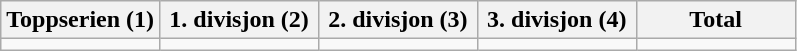<table class="wikitable">
<tr>
<th width="20%">Toppserien (1)</th>
<th width="20%">1. divisjon (2)</th>
<th width="20%">2. divisjon (3)</th>
<th width="20%">3. divisjon (4)</th>
<th width="20%">Total</th>
</tr>
<tr>
<td></td>
<td></td>
<td></td>
<td></td>
<td></td>
</tr>
</table>
